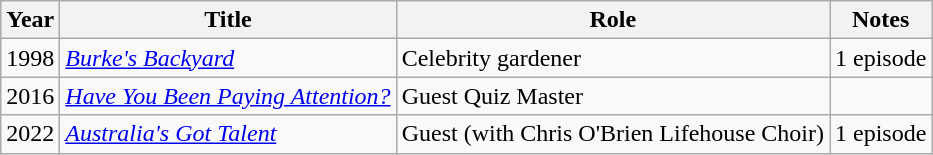<table class="wikitable">
<tr>
<th>Year</th>
<th>Title</th>
<th>Role</th>
<th>Notes</th>
</tr>
<tr>
<td>1998</td>
<td><em><a href='#'>Burke's Backyard</a></em></td>
<td>Celebrity gardener</td>
<td>1 episode</td>
</tr>
<tr>
<td>2016</td>
<td><em><a href='#'>Have You Been Paying Attention?</a></em></td>
<td>Guest Quiz Master</td>
<td></td>
</tr>
<tr>
<td>2022</td>
<td><em><a href='#'>Australia's Got Talent</a></em></td>
<td>Guest (with Chris O'Brien Lifehouse Choir)</td>
<td>1 episode</td>
</tr>
</table>
